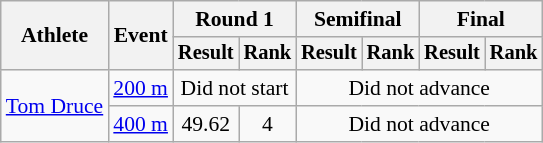<table class=wikitable style="font-size:90%">
<tr>
<th rowspan="2">Athlete</th>
<th rowspan="2">Event</th>
<th colspan="2">Round 1</th>
<th colspan="2">Semifinal</th>
<th colspan="2">Final</th>
</tr>
<tr style="font-size:95%">
<th>Result</th>
<th>Rank</th>
<th>Result</th>
<th>Rank</th>
<th>Result</th>
<th>Rank</th>
</tr>
<tr align=center>
<td align=left rowspan=2><a href='#'>Tom Druce</a></td>
<td align=left><a href='#'>200 m</a></td>
<td colspan=2>Did not start</td>
<td colspan="4">Did not advance</td>
</tr>
<tr align=center>
<td align=left><a href='#'>400 m</a></td>
<td>49.62</td>
<td>4</td>
<td colspan="4">Did not advance</td>
</tr>
</table>
